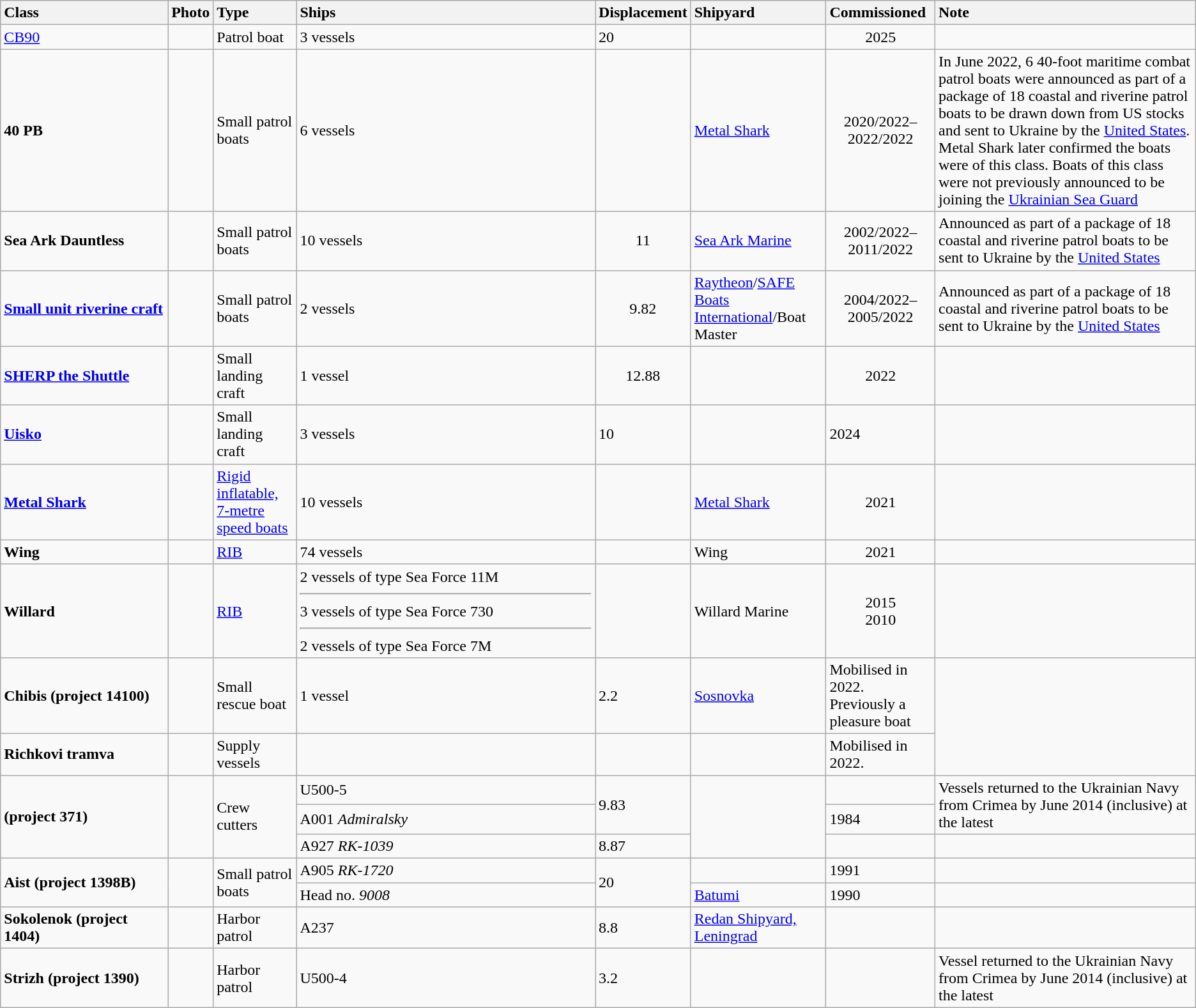<table class="wikitable">
<tr>
<th style="text-align:left; width:14%;">Class</th>
<th style="text-align:left;">Photo</th>
<th style="text-align:left;">Type</th>
<th style="text-align:left; width:25%;">Ships</th>
<th style="text-align:left;">Displacement</th>
<th style="text-align:left;">Shipyard</th>
<th style="text-align:left;">Commissioned</th>
<th style="text-align:left;">Note</th>
</tr>
<tr>
<td><a href='#'>CB90</a></td>
<td></td>
<td>Patrol boat</td>
<td>3 vessels</td>
<td>20</td>
<td></td>
<td style="text-align: center;">2025</td>
<td></td>
</tr>
<tr>
<td><strong>40 PB</strong></td>
<td></td>
<td>Small patrol boats</td>
<td>6 vessels</td>
<td></td>
<td> <a href='#'>Metal Shark</a></td>
<td style="text-align:center;">2020/2022–2022/2022</td>
<td>In June 2022, 6 40-foot maritime combat patrol boats were announced as part of a package of 18 coastal and riverine patrol boats to be drawn down from US stocks and sent to Ukraine by the <a href='#'>United States</a>. Metal Shark later confirmed the boats were of this class. Boats of this class were not previously announced to be joining the <a href='#'>Ukrainian Sea Guard</a></td>
</tr>
<tr>
<td><strong>Sea Ark Dauntless</strong></td>
<td></td>
<td>Small patrol boats</td>
<td>10 vessels</td>
<td style="text-align:center;">11</td>
<td> <a href='#'>Sea Ark Marine</a></td>
<td style="text-align:center;">2002/2022–2011/2022</td>
<td>Announced as part of a package of 18 coastal and riverine patrol boats to be sent to Ukraine by the <a href='#'>United States</a></td>
</tr>
<tr>
<td><strong><a href='#'>Small unit riverine craft</a></strong></td>
<td></td>
<td>Small patrol boats</td>
<td>2 vessels</td>
<td style="text-align:center;">9.82</td>
<td> <a href='#'>Raytheon</a>/<a href='#'>SAFE Boats International</a>/Boat Master</td>
<td style="text-align:center;">2004/2022–2005/2022</td>
<td>Announced as part of a package of 18 coastal and riverine patrol boats to be sent to Ukraine by the <a href='#'>United States</a></td>
</tr>
<tr>
<td><strong><a href='#'>SHERP the Shuttle</a></strong></td>
<td></td>
<td>Small landing craft</td>
<td>1 vessel</td>
<td style="text-align: center;">12.88</td>
<td></td>
<td style="text-align: center;">2022</td>
<td></td>
</tr>
<tr>
<td><a href='#'><strong>Uisko</strong></a></td>
<td></td>
<td>Small landing craft</td>
<td>3 vessels</td>
<td>10</td>
<td></td>
<td>2024</td>
<td></td>
</tr>
<tr>
<td><strong><a href='#'>Metal Shark</a></strong></td>
<td></td>
<td><a href='#'>Rigid inflatable, 7-metre speed boats</a></td>
<td>10 vessels</td>
<td></td>
<td> <a href='#'>Metal Shark</a></td>
<td style="text-align: center;">2021</td>
<td></td>
</tr>
<tr>
<td><strong>Wing</strong></td>
<td></td>
<td><a href='#'>RIB</a></td>
<td>74 vessels</td>
<td></td>
<td> Wing</td>
<td style="text-align: center;">2021</td>
<td></td>
</tr>
<tr>
<td><strong>Willard</strong></td>
<td></td>
<td><a href='#'>RIB</a></td>
<td>2 vessels of type Sea Force 11M<hr>3 vessels of type Sea Force 730<hr>2 vessels of type Sea Force 7M</td>
<td></td>
<td> Willard Marine</td>
<td style="text-align: center;">2015<br>2010</td>
<td></td>
</tr>
<tr>
<td><strong>Chibis (project 14100)</strong></td>
<td></td>
<td>Small rescue boat</td>
<td>1 vessel</td>
<td>2.2</td>
<td> <a href='#'>Sosnovka</a></td>
<td>Mobilised in 2022.<br> Previously a pleasure boat</td>
</tr>
<tr>
<td><strong>Richkovi tramva</strong></td>
<td></td>
<td>Supply vessels</td>
<td 4 vessels></td>
<td></td>
<td></td>
<td>Mobilised in 2022.</td>
</tr>
<tr>
<td rowspan="3"><strong>(project 371)</strong></td>
<td rowspan="3"></td>
<td rowspan="3">Crew cutters</td>
<td>U500-5</td>
<td rowspan="2">9.83</td>
<td rowspan="3"></td>
<td></td>
<td rowspan="2">Vessels returned to the Ukrainian Navy from Crimea by June 2014 (inclusive) at the latest</td>
</tr>
<tr>
<td>A001 <em>Admiralsky</em></td>
<td>1984</td>
</tr>
<tr>
<td>A927 <em>RK-1039</em></td>
<td>8.87</td>
<td></td>
<td></td>
</tr>
<tr>
<td rowspan="2"><strong>Aist (project 1398B)</strong></td>
<td rowspan="2"></td>
<td rowspan="2">Small patrol boats</td>
<td>A905 <em>RK-1720</em></td>
<td rowspan="2">20</td>
<td></td>
<td>1991</td>
<td></td>
</tr>
<tr>
<td>Head no. <em>9008</em></td>
<td> <a href='#'>Batumi</a></td>
<td>1990</td>
<td></td>
</tr>
<tr>
<td><strong>Sokolenok (project 1404)</strong></td>
<td></td>
<td>Harbor patrol</td>
<td>A237</td>
<td>8.8</td>
<td> <a href='#'>Redan Shipyard, Leningrad</a></td>
<td></td>
<td></td>
</tr>
<tr>
<td><strong>Strizh (project 1390)</strong></td>
<td></td>
<td>Harbor patrol</td>
<td>U500-4</td>
<td>3.2</td>
<td></td>
<td></td>
<td>Vessel returned to the Ukrainian Navy from Crimea by June 2014 (inclusive) at the latest</td>
</tr>
</table>
